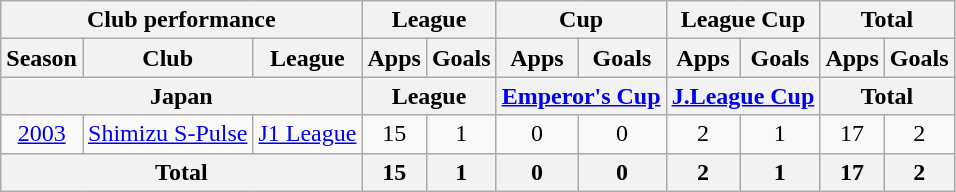<table class="wikitable" style="text-align:center;">
<tr>
<th colspan=3>Club performance</th>
<th colspan=2>League</th>
<th colspan=2>Cup</th>
<th colspan=2>League Cup</th>
<th colspan=2>Total</th>
</tr>
<tr>
<th>Season</th>
<th>Club</th>
<th>League</th>
<th>Apps</th>
<th>Goals</th>
<th>Apps</th>
<th>Goals</th>
<th>Apps</th>
<th>Goals</th>
<th>Apps</th>
<th>Goals</th>
</tr>
<tr>
<th colspan=3>Japan</th>
<th colspan=2>League</th>
<th colspan=2><a href='#'>Emperor's Cup</a></th>
<th colspan=2><a href='#'>J.League Cup</a></th>
<th colspan=2>Total</th>
</tr>
<tr>
<td><a href='#'>2003</a></td>
<td><a href='#'>Shimizu S-Pulse</a></td>
<td><a href='#'>J1 League</a></td>
<td>15</td>
<td>1</td>
<td>0</td>
<td>0</td>
<td>2</td>
<td>1</td>
<td>17</td>
<td>2</td>
</tr>
<tr>
<th colspan=3>Total</th>
<th>15</th>
<th>1</th>
<th>0</th>
<th>0</th>
<th>2</th>
<th>1</th>
<th>17</th>
<th>2</th>
</tr>
</table>
